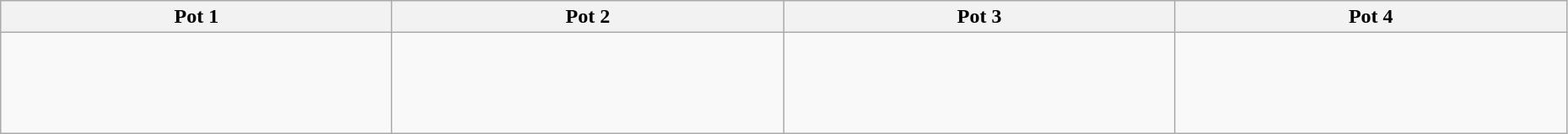<table class="wikitable" width=98%>
<tr>
<th width=25%>Pot 1</th>
<th width=25%>Pot 2</th>
<th width=25%>Pot 3</th>
<th width=25%>Pot 4</th>
</tr>
<tr>
<td><br> <br>
 <br>
 <br>
</td>
<td><br> <br>
 <br>
 <br>
</td>
<td><br> <br>
 <br>
 <br>
</td>
<td><br> <br>
 <br>
 <br>
</td>
</tr>
</table>
